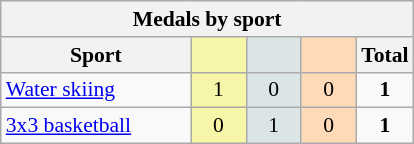<table class="wikitable" style="font-size:90%; text-align:center;">
<tr>
<th colspan="5">Medals by sport</th>
</tr>
<tr>
<th width="120">Sport</th>
<th scope="col" width="30" style="background:#F7F6A8;"></th>
<th scope="col" width="30" style="background:#DCE5E5;"></th>
<th scope="col" width="30" style="background:#FFDAB9;"></th>
<th width="30">Total</th>
</tr>
<tr>
<td align="left"><a href='#'>Water skiing</a></td>
<td style="background:#F7F6A8;">1</td>
<td style="background:#DCE5E5;">0</td>
<td style="background:#FFDAB9;">0</td>
<td><strong>1</strong></td>
</tr>
<tr>
<td align="left"><a href='#'>3x3 basketball</a></td>
<td style="background:#F7F6A8;">0</td>
<td style="background:#DCE5E5;">1</td>
<td style="background:#FFDAB9;">0</td>
<td><strong>1</strong></td>
</tr>
</table>
